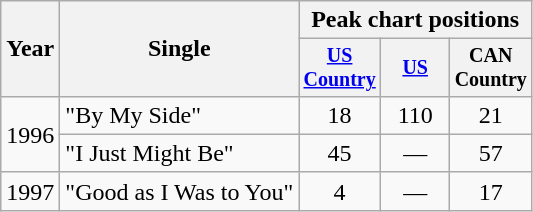<table class="wikitable" style="text-align:center;">
<tr>
<th rowspan="2">Year</th>
<th rowspan="2">Single</th>
<th colspan="3">Peak chart positions</th>
</tr>
<tr style=font-size:smaller;>
<th width="40"><a href='#'>US Country</a></th>
<th width="40"><a href='#'>US</a></th>
<th width="40">CAN Country</th>
</tr>
<tr>
<td rowspan="2">1996</td>
<td align="left">"By My Side"</td>
<td>18</td>
<td>110</td>
<td>21</td>
</tr>
<tr>
<td align="left">"I Just Might Be"</td>
<td>45</td>
<td>—</td>
<td>57</td>
</tr>
<tr>
<td>1997</td>
<td align="left">"Good as I Was to You"</td>
<td>4</td>
<td>—</td>
<td>17</td>
</tr>
</table>
